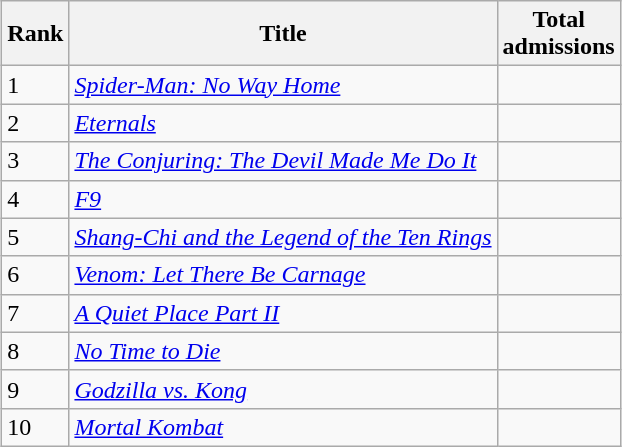<table class="wikitable sortable" style="margin:auto; margin:auto;">
<tr>
<th>Rank</th>
<th>Title</th>
<th>Total<br>admissions</th>
</tr>
<tr>
<td>1</td>
<td><em><a href='#'>Spider-Man: No Way Home</a></em></td>
<td></td>
</tr>
<tr>
<td>2</td>
<td><em><a href='#'>Eternals</a></em></td>
<td></td>
</tr>
<tr>
<td>3</td>
<td><em><a href='#'>The Conjuring: The Devil Made Me Do It</a></em></td>
<td></td>
</tr>
<tr>
<td>4</td>
<td><em><a href='#'>F9</a></em></td>
<td></td>
</tr>
<tr>
<td>5</td>
<td><em><a href='#'>Shang-Chi and the Legend of the Ten Rings</a></em></td>
<td></td>
</tr>
<tr>
<td>6</td>
<td><em><a href='#'>Venom: Let There Be Carnage</a></em></td>
<td></td>
</tr>
<tr>
<td>7</td>
<td><em><a href='#'>A Quiet Place Part II</a></em></td>
<td></td>
</tr>
<tr>
<td>8</td>
<td><em><a href='#'>No Time to Die</a></em></td>
<td></td>
</tr>
<tr>
<td>9</td>
<td><em><a href='#'>Godzilla vs. Kong</a></em></td>
<td></td>
</tr>
<tr>
<td>10</td>
<td><em><a href='#'>Mortal Kombat</a></em></td>
<td></td>
</tr>
</table>
